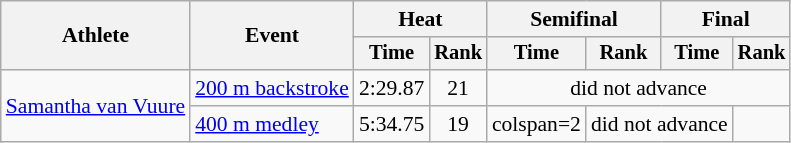<table class="wikitable" style="text-align:center; font-size:90%">
<tr>
<th rowspan="2">Athlete</th>
<th rowspan="2">Event</th>
<th colspan="2">Heat</th>
<th colspan="2">Semifinal</th>
<th colspan="2">Final</th>
</tr>
<tr style="font-size:95%">
<th>Time</th>
<th>Rank</th>
<th>Time</th>
<th>Rank</th>
<th>Time</th>
<th>Rank</th>
</tr>
<tr>
<td align=left rowspan=2><a href='#'>Samantha van Vuure</a></td>
<td align=left><a href='#'>200 m backstroke</a></td>
<td>2:29.87</td>
<td>21</td>
<td colspan=4>did not advance</td>
</tr>
<tr>
<td align=left><a href='#'>400 m medley</a></td>
<td>5:34.75</td>
<td>19</td>
<td>colspan=2</td>
<td colspan=2>did not advance</td>
</tr>
</table>
